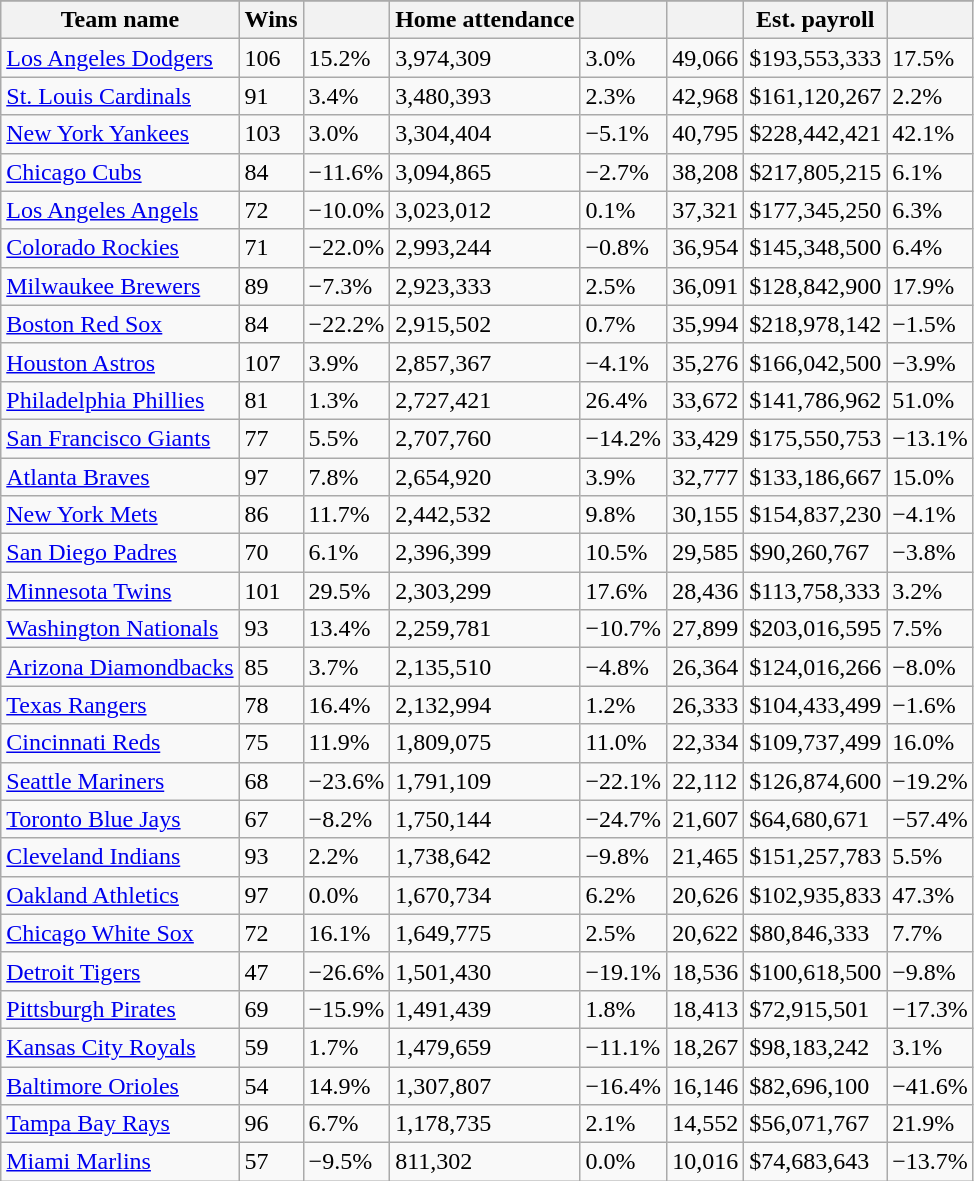<table class="wikitable sortable">
<tr style="text-align:center; font-size:larger;">
</tr>
<tr>
<th>Team name</th>
<th>Wins</th>
<th></th>
<th>Home attendance</th>
<th></th>
<th></th>
<th>Est. payroll</th>
<th></th>
</tr>
<tr>
<td><a href='#'>Los Angeles Dodgers</a></td>
<td>106</td>
<td>15.2%</td>
<td>3,974,309</td>
<td>3.0%</td>
<td>49,066</td>
<td>$193,553,333</td>
<td>17.5%</td>
</tr>
<tr>
<td><a href='#'>St. Louis Cardinals</a></td>
<td>91</td>
<td>3.4%</td>
<td>3,480,393</td>
<td>2.3%</td>
<td>42,968</td>
<td>$161,120,267</td>
<td>2.2%</td>
</tr>
<tr>
<td><a href='#'>New York Yankees</a></td>
<td>103</td>
<td>3.0%</td>
<td>3,304,404</td>
<td>−5.1%</td>
<td>40,795</td>
<td>$228,442,421</td>
<td>42.1%</td>
</tr>
<tr>
<td><a href='#'>Chicago Cubs</a></td>
<td>84</td>
<td>−11.6%</td>
<td>3,094,865</td>
<td>−2.7%</td>
<td>38,208</td>
<td>$217,805,215</td>
<td>6.1%</td>
</tr>
<tr>
<td><a href='#'>Los Angeles Angels</a></td>
<td>72</td>
<td>−10.0%</td>
<td>3,023,012</td>
<td>0.1%</td>
<td>37,321</td>
<td>$177,345,250</td>
<td>6.3%</td>
</tr>
<tr>
<td><a href='#'>Colorado Rockies</a></td>
<td>71</td>
<td>−22.0%</td>
<td>2,993,244</td>
<td>−0.8%</td>
<td>36,954</td>
<td>$145,348,500</td>
<td>6.4%</td>
</tr>
<tr>
<td><a href='#'>Milwaukee Brewers</a></td>
<td>89</td>
<td>−7.3%</td>
<td>2,923,333</td>
<td>2.5%</td>
<td>36,091</td>
<td>$128,842,900</td>
<td>17.9%</td>
</tr>
<tr>
<td><a href='#'>Boston Red Sox</a></td>
<td>84</td>
<td>−22.2%</td>
<td>2,915,502</td>
<td>0.7%</td>
<td>35,994</td>
<td>$218,978,142</td>
<td>−1.5%</td>
</tr>
<tr>
<td><a href='#'>Houston Astros</a></td>
<td>107</td>
<td>3.9%</td>
<td>2,857,367</td>
<td>−4.1%</td>
<td>35,276</td>
<td>$166,042,500</td>
<td>−3.9%</td>
</tr>
<tr>
<td><a href='#'>Philadelphia Phillies</a></td>
<td>81</td>
<td>1.3%</td>
<td>2,727,421</td>
<td>26.4%</td>
<td>33,672</td>
<td>$141,786,962</td>
<td>51.0%</td>
</tr>
<tr>
<td><a href='#'>San Francisco Giants</a></td>
<td>77</td>
<td>5.5%</td>
<td>2,707,760</td>
<td>−14.2%</td>
<td>33,429</td>
<td>$175,550,753</td>
<td>−13.1%</td>
</tr>
<tr>
<td><a href='#'>Atlanta Braves</a></td>
<td>97</td>
<td>7.8%</td>
<td>2,654,920</td>
<td>3.9%</td>
<td>32,777</td>
<td>$133,186,667</td>
<td>15.0%</td>
</tr>
<tr>
<td><a href='#'>New York Mets</a></td>
<td>86</td>
<td>11.7%</td>
<td>2,442,532</td>
<td>9.8%</td>
<td>30,155</td>
<td>$154,837,230</td>
<td>−4.1%</td>
</tr>
<tr>
<td><a href='#'>San Diego Padres</a></td>
<td>70</td>
<td>6.1%</td>
<td>2,396,399</td>
<td>10.5%</td>
<td>29,585</td>
<td>$90,260,767</td>
<td>−3.8%</td>
</tr>
<tr>
<td><a href='#'>Minnesota Twins</a></td>
<td>101</td>
<td>29.5%</td>
<td>2,303,299</td>
<td>17.6%</td>
<td>28,436</td>
<td>$113,758,333</td>
<td>3.2%</td>
</tr>
<tr>
<td><a href='#'>Washington Nationals</a></td>
<td>93</td>
<td>13.4%</td>
<td>2,259,781</td>
<td>−10.7%</td>
<td>27,899</td>
<td>$203,016,595</td>
<td>7.5%</td>
</tr>
<tr>
<td><a href='#'>Arizona Diamondbacks</a></td>
<td>85</td>
<td>3.7%</td>
<td>2,135,510</td>
<td>−4.8%</td>
<td>26,364</td>
<td>$124,016,266</td>
<td>−8.0%</td>
</tr>
<tr>
<td><a href='#'>Texas Rangers</a></td>
<td>78</td>
<td>16.4%</td>
<td>2,132,994</td>
<td>1.2%</td>
<td>26,333</td>
<td>$104,433,499</td>
<td>−1.6%</td>
</tr>
<tr>
<td><a href='#'>Cincinnati Reds</a></td>
<td>75</td>
<td>11.9%</td>
<td>1,809,075</td>
<td>11.0%</td>
<td>22,334</td>
<td>$109,737,499</td>
<td>16.0%</td>
</tr>
<tr>
<td><a href='#'>Seattle Mariners</a></td>
<td>68</td>
<td>−23.6%</td>
<td>1,791,109</td>
<td>−22.1%</td>
<td>22,112</td>
<td>$126,874,600</td>
<td>−19.2%</td>
</tr>
<tr>
<td><a href='#'>Toronto Blue Jays</a></td>
<td>67</td>
<td>−8.2%</td>
<td>1,750,144</td>
<td>−24.7%</td>
<td>21,607</td>
<td>$64,680,671</td>
<td>−57.4%</td>
</tr>
<tr>
<td><a href='#'>Cleveland Indians</a></td>
<td>93</td>
<td>2.2%</td>
<td>1,738,642</td>
<td>−9.8%</td>
<td>21,465</td>
<td>$151,257,783</td>
<td>5.5%</td>
</tr>
<tr>
<td><a href='#'>Oakland Athletics</a></td>
<td>97</td>
<td>0.0%</td>
<td>1,670,734</td>
<td>6.2%</td>
<td>20,626</td>
<td>$102,935,833</td>
<td>47.3%</td>
</tr>
<tr>
<td><a href='#'>Chicago White Sox</a></td>
<td>72</td>
<td>16.1%</td>
<td>1,649,775</td>
<td>2.5%</td>
<td>20,622</td>
<td>$80,846,333</td>
<td>7.7%</td>
</tr>
<tr>
<td><a href='#'>Detroit Tigers</a></td>
<td>47</td>
<td>−26.6%</td>
<td>1,501,430</td>
<td>−19.1%</td>
<td>18,536</td>
<td>$100,618,500</td>
<td>−9.8%</td>
</tr>
<tr>
<td><a href='#'>Pittsburgh Pirates</a></td>
<td>69</td>
<td>−15.9%</td>
<td>1,491,439</td>
<td>1.8%</td>
<td>18,413</td>
<td>$72,915,501</td>
<td>−17.3%</td>
</tr>
<tr>
<td><a href='#'>Kansas City Royals</a></td>
<td>59</td>
<td>1.7%</td>
<td>1,479,659</td>
<td>−11.1%</td>
<td>18,267</td>
<td>$98,183,242</td>
<td>3.1%</td>
</tr>
<tr>
<td><a href='#'>Baltimore Orioles</a></td>
<td>54</td>
<td>14.9%</td>
<td>1,307,807</td>
<td>−16.4%</td>
<td>16,146</td>
<td>$82,696,100</td>
<td>−41.6%</td>
</tr>
<tr>
<td><a href='#'>Tampa Bay Rays</a></td>
<td>96</td>
<td>6.7%</td>
<td>1,178,735</td>
<td>2.1%</td>
<td>14,552</td>
<td>$56,071,767</td>
<td>21.9%</td>
</tr>
<tr>
<td><a href='#'>Miami Marlins</a></td>
<td>57</td>
<td>−9.5%</td>
<td>811,302</td>
<td>0.0%</td>
<td>10,016</td>
<td>$74,683,643</td>
<td>−13.7%</td>
</tr>
</table>
